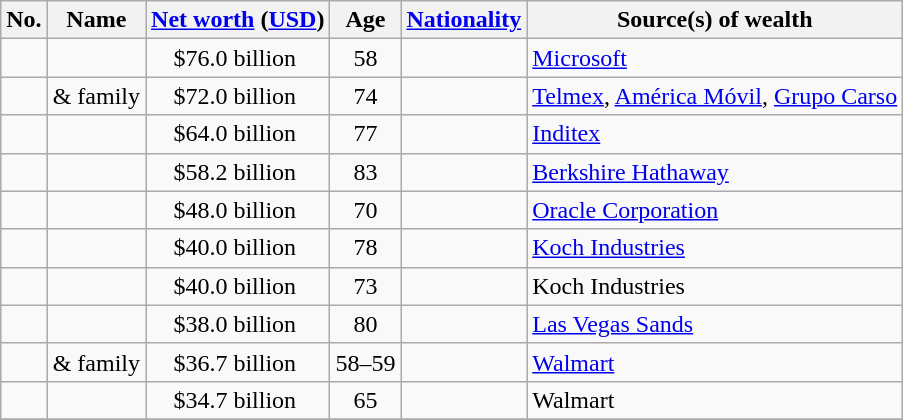<table class="wikitable sortable">
<tr>
<th>No.</th>
<th>Name</th>
<th><a href='#'>Net worth</a> (<a href='#'>USD</a>)</th>
<th>Age</th>
<th><a href='#'>Nationality</a></th>
<th>Source(s) of wealth</th>
</tr>
<tr>
<td style="text-align:center;"> </td>
<td></td>
<td style="text-align:center;">$76.0 billion </td>
<td style="text-align:center;">58</td>
<td></td>
<td><a href='#'>Microsoft</a></td>
</tr>
<tr>
<td style="text-align:center;"> </td>
<td> & family</td>
<td style="text-align:center;">$72.0 billion </td>
<td style="text-align:center;">74</td>
<td></td>
<td><a href='#'>Telmex</a>, <a href='#'>América Móvil</a>, <a href='#'>Grupo Carso</a></td>
</tr>
<tr>
<td style="text-align:center;"> </td>
<td></td>
<td style="text-align:center;">$64.0 billion </td>
<td style="text-align:center;">77</td>
<td></td>
<td><a href='#'>Inditex</a></td>
</tr>
<tr>
<td style="text-align:center;"> </td>
<td></td>
<td style="text-align:center;">$58.2 billion </td>
<td style="text-align:center;">83</td>
<td></td>
<td><a href='#'>Berkshire Hathaway</a></td>
</tr>
<tr>
<td style="text-align:center;"> </td>
<td></td>
<td style="text-align:center;">$48.0 billion </td>
<td style="text-align:center;">70</td>
<td></td>
<td><a href='#'>Oracle Corporation</a></td>
</tr>
<tr>
<td style="text-align:center;"> </td>
<td></td>
<td style="text-align:center;">$40.0 billion </td>
<td style="text-align:center;">78</td>
<td></td>
<td><a href='#'>Koch Industries</a></td>
</tr>
<tr>
<td style="text-align:center;"> </td>
<td></td>
<td style="text-align:center;">$40.0 billion </td>
<td style="text-align:center;">73</td>
<td></td>
<td>Koch Industries</td>
</tr>
<tr>
<td style="text-align:center;"> </td>
<td></td>
<td style="text-align:center;">$38.0 billion </td>
<td style="text-align:center;">80</td>
<td></td>
<td><a href='#'>Las Vegas Sands</a></td>
</tr>
<tr>
<td style="text-align:center;"> </td>
<td> & family</td>
<td style="text-align:center;">$36.7 billion </td>
<td style="text-align:center;">58–59</td>
<td></td>
<td><a href='#'>Walmart</a></td>
</tr>
<tr>
<td style="text-align:center;"> </td>
<td></td>
<td style="text-align:center;">$34.7 billion </td>
<td style="text-align:center;">65</td>
<td></td>
<td>Walmart</td>
</tr>
<tr>
</tr>
</table>
